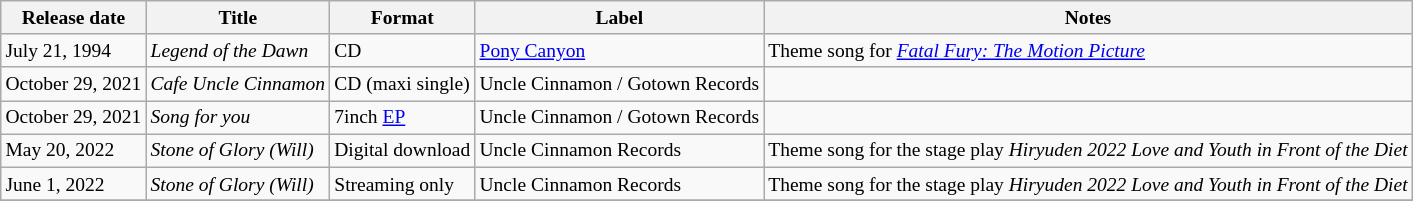<table class="wikitable" style="font-size:small">
<tr>
<th>Release date</th>
<th>Title</th>
<th>Format</th>
<th>Label</th>
<th>Notes</th>
</tr>
<tr>
<td>July 21, 1994</td>
<td><em>Legend of the Dawn</em></td>
<td>CD</td>
<td><a href='#'>Pony Canyon</a></td>
<td>Theme song for <em><a href='#'>Fatal Fury: The Motion Picture</a></em></td>
</tr>
<tr>
<td>October 29, 2021</td>
<td><em>Cafe Uncle Cinnamon</em></td>
<td>CD (maxi single)</td>
<td>Uncle Cinnamon / Gotown Records</td>
<td></td>
</tr>
<tr>
<td>October 29, 2021</td>
<td><em>Song for you</em></td>
<td>7inch <a href='#'>EP</a></td>
<td>Uncle Cinnamon / Gotown Records</td>
<td></td>
</tr>
<tr>
<td>May 20, 2022</td>
<td><em>Stone of Glory (Will)</em></td>
<td>Digital download</td>
<td>Uncle Cinnamon Records</td>
<td>Theme song for the stage play <em>Hiryuden 2022 Love and Youth in Front of the Diet</em></td>
</tr>
<tr>
<td>June 1, 2022</td>
<td><em>Stone of Glory (Will)</em></td>
<td>Streaming only</td>
<td>Uncle Cinnamon Records</td>
<td>Theme song for the stage play <em>Hiryuden 2022 Love and Youth in Front of the Diet</em></td>
</tr>
<tr>
</tr>
</table>
